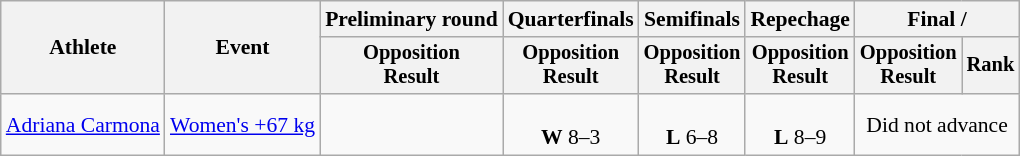<table class="wikitable" style="font-size:90%">
<tr>
<th rowspan="2">Athlete</th>
<th rowspan="2">Event</th>
<th>Preliminary round</th>
<th>Quarterfinals</th>
<th>Semifinals</th>
<th>Repechage</th>
<th colspan=2>Final / </th>
</tr>
<tr style="font-size:95%">
<th>Opposition<br>Result</th>
<th>Opposition<br>Result</th>
<th>Opposition<br>Result</th>
<th>Opposition<br>Result</th>
<th>Opposition<br>Result</th>
<th>Rank</th>
</tr>
<tr align=center>
<td align=left><a href='#'>Adriana Carmona</a></td>
<td align=left><a href='#'>Women's +67 kg</a></td>
<td></td>
<td><br><strong>W</strong> 8–3</td>
<td><br><strong>L</strong> 6–8</td>
<td><br><strong>L</strong> 8–9</td>
<td colspan=2>Did not advance</td>
</tr>
</table>
